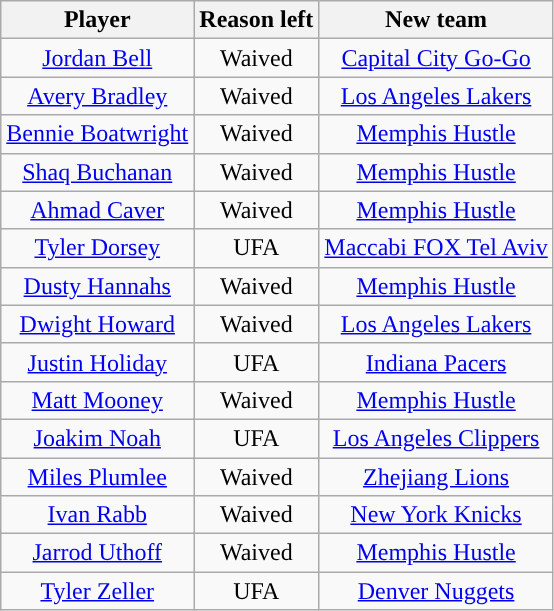<table class="wikitable sortable sortable" style="text-align: center">
<tr>
<th>Player</th>
<th>Reason left</th>
<th>New team</th>
</tr>
<tr>
<td><a href='#'>Jordan Bell</a></td>
<td>Waived</td>
<td><a href='#'>Capital City Go-Go</a></td>
</tr>
<tr>
<td><a href='#'>Avery Bradley</a></td>
<td>Waived</td>
<td><a href='#'>Los Angeles Lakers</a></td>
</tr>
<tr>
<td><a href='#'>Bennie Boatwright</a></td>
<td>Waived</td>
<td><a href='#'>Memphis Hustle</a></td>
</tr>
<tr>
<td><a href='#'>Shaq Buchanan</a></td>
<td>Waived</td>
<td><a href='#'>Memphis Hustle</a></td>
</tr>
<tr>
<td><a href='#'>Ahmad Caver</a></td>
<td>Waived</td>
<td><a href='#'>Memphis Hustle</a></td>
</tr>
<tr>
<td><a href='#'>Tyler Dorsey</a></td>
<td>UFA</td>
<td> <a href='#'>Maccabi FOX Tel Aviv</a></td>
</tr>
<tr>
<td><a href='#'>Dusty Hannahs</a></td>
<td>Waived</td>
<td><a href='#'>Memphis Hustle</a></td>
</tr>
<tr>
<td><a href='#'>Dwight Howard</a></td>
<td>Waived</td>
<td><a href='#'>Los Angeles Lakers</a></td>
</tr>
<tr>
<td><a href='#'>Justin Holiday</a></td>
<td>UFA</td>
<td><a href='#'>Indiana Pacers</a></td>
</tr>
<tr>
<td><a href='#'>Matt Mooney</a></td>
<td>Waived</td>
<td><a href='#'>Memphis Hustle</a></td>
</tr>
<tr>
<td><a href='#'>Joakim Noah</a></td>
<td>UFA</td>
<td><a href='#'>Los Angeles Clippers</a></td>
</tr>
<tr>
<td><a href='#'>Miles Plumlee</a></td>
<td>Waived</td>
<td> <a href='#'>Zhejiang Lions</a></td>
</tr>
<tr>
<td><a href='#'>Ivan Rabb</a></td>
<td>Waived</td>
<td><a href='#'>New York Knicks</a></td>
</tr>
<tr>
<td><a href='#'>Jarrod Uthoff</a></td>
<td>Waived</td>
<td><a href='#'>Memphis Hustle</a></td>
</tr>
<tr>
<td><a href='#'>Tyler Zeller</a></td>
<td>UFA</td>
<td><a href='#'>Denver Nuggets</a></td>
</tr>
</table>
